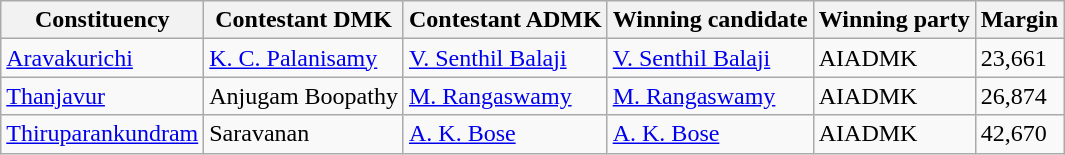<table class="wikitable sortable">
<tr>
<th>Constituency</th>
<th>Contestant DMK</th>
<th>Contestant ADMK</th>
<th>Winning candidate</th>
<th>Winning party</th>
<th>Margin</th>
</tr>
<tr>
<td><a href='#'>Aravakurichi</a> </td>
<td><a href='#'>K. C. Palanisamy</a></td>
<td><a href='#'>V. Senthil Balaji</a></td>
<td><a href='#'>V. Senthil Balaji</a></td>
<td>AIADMK</td>
<td>23,661</td>
</tr>
<tr>
<td><a href='#'>Thanjavur</a></td>
<td>Anjugam Boopathy</td>
<td><a href='#'>M. Rangaswamy</a></td>
<td><a href='#'>M. Rangaswamy</a></td>
<td>AIADMK</td>
<td>26,874</td>
</tr>
<tr>
<td><a href='#'>Thiruparankundram</a></td>
<td>Saravanan</td>
<td><a href='#'>A. K. Bose</a></td>
<td><a href='#'>A. K. Bose</a></td>
<td>AIADMK</td>
<td>42,670</td>
</tr>
</table>
